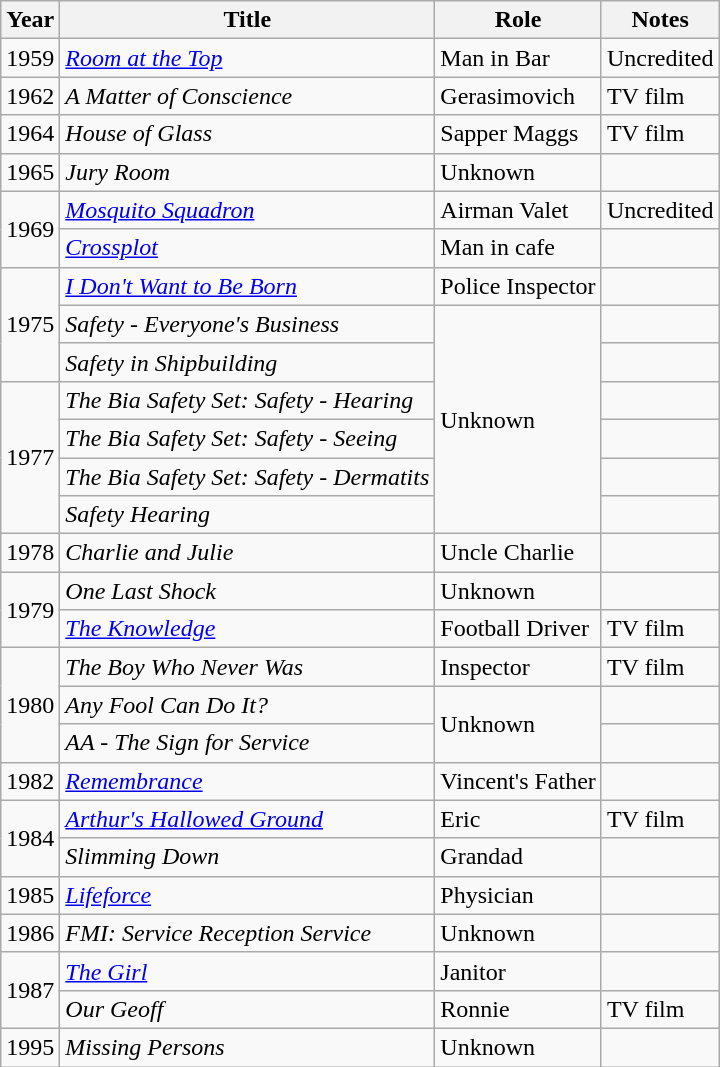<table class="wikitable">
<tr>
<th>Year</th>
<th>Title</th>
<th>Role</th>
<th>Notes</th>
</tr>
<tr>
<td>1959</td>
<td><em><a href='#'>Room at the Top</a></em></td>
<td>Man in Bar</td>
<td>Uncredited</td>
</tr>
<tr>
<td>1962</td>
<td><em>A Matter of Conscience</em></td>
<td>Gerasimovich</td>
<td>TV film</td>
</tr>
<tr>
<td>1964</td>
<td><em>House of Glass</em></td>
<td>Sapper Maggs</td>
<td>TV film</td>
</tr>
<tr>
<td>1965</td>
<td><em>Jury Room</em></td>
<td>Unknown</td>
<td></td>
</tr>
<tr>
<td rowspan="2">1969</td>
<td><em><a href='#'>Mosquito Squadron</a></em></td>
<td>Airman Valet</td>
<td>Uncredited</td>
</tr>
<tr>
<td><em><a href='#'>Crossplot</a></em></td>
<td>Man in cafe</td>
<td></td>
</tr>
<tr>
<td rowspan="3">1975</td>
<td><em><a href='#'>I Don't Want to Be Born</a></em></td>
<td>Police Inspector</td>
<td></td>
</tr>
<tr>
<td><em>Safety - Everyone's Business</em></td>
<td rowspan="6">Unknown</td>
<td></td>
</tr>
<tr>
<td><em>Safety in Shipbuilding</em></td>
<td></td>
</tr>
<tr>
<td rowspan="4">1977</td>
<td><em>The Bia Safety Set: Safety - Hearing</em></td>
<td></td>
</tr>
<tr>
<td><em>The Bia Safety Set: Safety - Seeing</em></td>
<td></td>
</tr>
<tr>
<td><em>The Bia Safety Set: Safety - Dermatits</em></td>
<td></td>
</tr>
<tr>
<td><em>Safety Hearing</em></td>
<td></td>
</tr>
<tr>
<td>1978</td>
<td><em>Charlie and Julie</em></td>
<td>Uncle Charlie</td>
<td></td>
</tr>
<tr>
<td rowspan="2">1979</td>
<td><em>One Last Shock</em></td>
<td>Unknown</td>
<td></td>
</tr>
<tr>
<td><em><a href='#'>The Knowledge</a></em></td>
<td>Football Driver</td>
<td>TV film</td>
</tr>
<tr>
<td rowspan="3">1980</td>
<td><em>The Boy Who Never Was</em></td>
<td>Inspector</td>
<td>TV film</td>
</tr>
<tr>
<td><em>Any Fool Can Do It?</em></td>
<td rowspan="2">Unknown</td>
<td></td>
</tr>
<tr>
<td><em>AA - The Sign for Service</em></td>
<td></td>
</tr>
<tr>
<td>1982</td>
<td><em><a href='#'>Remembrance</a></em></td>
<td>Vincent's Father</td>
<td></td>
</tr>
<tr>
<td rowspan="2">1984</td>
<td><em><a href='#'>Arthur's Hallowed Ground</a></em></td>
<td>Eric</td>
<td>TV film</td>
</tr>
<tr>
<td><em>Slimming Down</em></td>
<td>Grandad</td>
<td></td>
</tr>
<tr>
<td>1985</td>
<td><em><a href='#'>Lifeforce</a></em></td>
<td>Physician</td>
<td></td>
</tr>
<tr>
<td>1986</td>
<td><em>FMI: Service Reception Service</em></td>
<td>Unknown</td>
<td></td>
</tr>
<tr>
<td rowspan="2">1987</td>
<td><em><a href='#'>The Girl</a></em></td>
<td>Janitor</td>
<td></td>
</tr>
<tr>
<td><em>Our Geoff</em></td>
<td>Ronnie</td>
<td>TV film</td>
</tr>
<tr>
<td>1995</td>
<td><em>Missing Persons</em></td>
<td>Unknown</td>
<td></td>
</tr>
</table>
